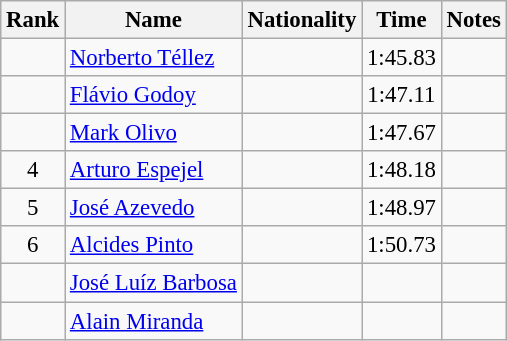<table class="wikitable sortable" style="text-align:center;font-size:95%">
<tr>
<th>Rank</th>
<th>Name</th>
<th>Nationality</th>
<th>Time</th>
<th>Notes</th>
</tr>
<tr>
<td></td>
<td align=left><a href='#'>Norberto Téllez</a></td>
<td align=left></td>
<td>1:45.83</td>
<td></td>
</tr>
<tr>
<td></td>
<td align=left><a href='#'>Flávio Godoy</a></td>
<td align=left></td>
<td>1:47.11</td>
<td></td>
</tr>
<tr>
<td></td>
<td align=left><a href='#'>Mark Olivo</a></td>
<td align=left></td>
<td>1:47.67</td>
<td></td>
</tr>
<tr>
<td>4</td>
<td align=left><a href='#'>Arturo Espejel</a></td>
<td align=left></td>
<td>1:48.18</td>
<td></td>
</tr>
<tr>
<td>5</td>
<td align=left><a href='#'>José Azevedo</a></td>
<td align=left></td>
<td>1:48.97</td>
<td></td>
</tr>
<tr>
<td>6</td>
<td align=left><a href='#'>Alcides Pinto</a></td>
<td align=left></td>
<td>1:50.73</td>
<td></td>
</tr>
<tr>
<td></td>
<td align=left><a href='#'>José Luíz Barbosa</a></td>
<td align=left></td>
<td></td>
<td></td>
</tr>
<tr>
<td></td>
<td align=left><a href='#'>Alain Miranda</a></td>
<td align=left></td>
<td></td>
<td></td>
</tr>
</table>
